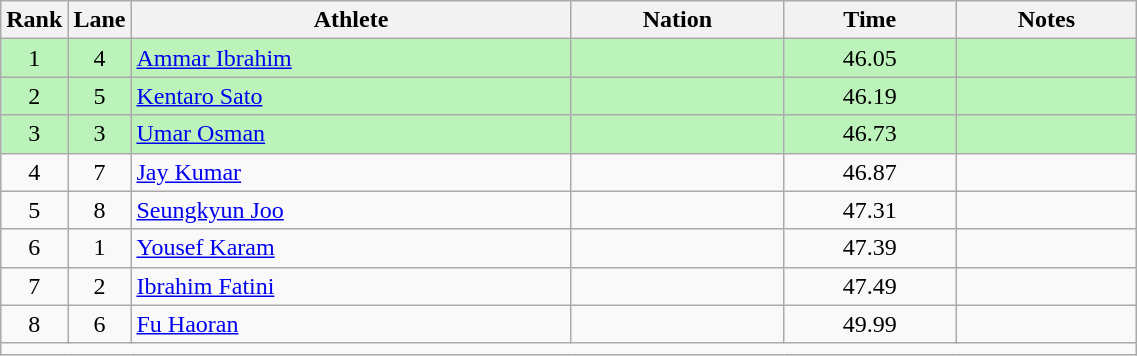<table class="wikitable sortable" style="text-align:center;width: 60%;">
<tr>
<th scope="col" style="width: 10px;">Rank</th>
<th scope="col" style="width: 10px;">Lane</th>
<th scope="col">Athlete</th>
<th scope="col">Nation</th>
<th scope="col">Time</th>
<th scope="col">Notes</th>
</tr>
<tr bgcolor=bbf3bb>
<td>1</td>
<td>4</td>
<td align="left"><a href='#'>Ammar Ibrahim</a></td>
<td align="left"></td>
<td>46.05</td>
<td></td>
</tr>
<tr bgcolor=bbf3bb>
<td>2</td>
<td>5</td>
<td align="left"><a href='#'>Kentaro Sato</a></td>
<td align="left"></td>
<td>46.19</td>
<td></td>
</tr>
<tr bgcolor=bbf3bb>
<td>3</td>
<td>3</td>
<td align="left"><a href='#'>Umar Osman</a></td>
<td align="left"></td>
<td>46.73</td>
<td></td>
</tr>
<tr>
<td>4</td>
<td>7</td>
<td align="left"><a href='#'>Jay Kumar</a></td>
<td align="left"></td>
<td>46.87</td>
<td></td>
</tr>
<tr>
<td>5</td>
<td>8</td>
<td align="left"><a href='#'>Seungkyun Joo</a></td>
<td align="left"></td>
<td>47.31</td>
<td></td>
</tr>
<tr>
<td>6</td>
<td>1</td>
<td align="left"><a href='#'>Yousef Karam</a></td>
<td align="left"></td>
<td>47.39</td>
<td></td>
</tr>
<tr>
<td>7</td>
<td>2</td>
<td align="left"><a href='#'>Ibrahim Fatini</a></td>
<td align="left"></td>
<td>47.49</td>
<td></td>
</tr>
<tr>
<td>8</td>
<td>6</td>
<td align="left"><a href='#'>Fu Haoran</a></td>
<td align="left"></td>
<td>49.99</td>
<td></td>
</tr>
<tr class="sortbottom">
<td colspan="6"></td>
</tr>
</table>
